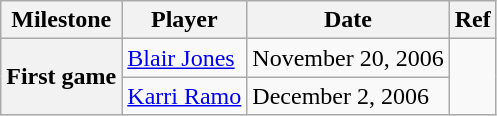<table class="wikitable">
<tr>
<th scope="col">Milestone</th>
<th scope="col">Player</th>
<th scope="col">Date</th>
<th scope="col">Ref</th>
</tr>
<tr>
<th rowspan=2>First game</th>
<td><a href='#'>Blair Jones</a></td>
<td>November 20, 2006</td>
<td rowspan=2></td>
</tr>
<tr>
<td><a href='#'>Karri Ramo</a></td>
<td>December 2, 2006</td>
</tr>
</table>
